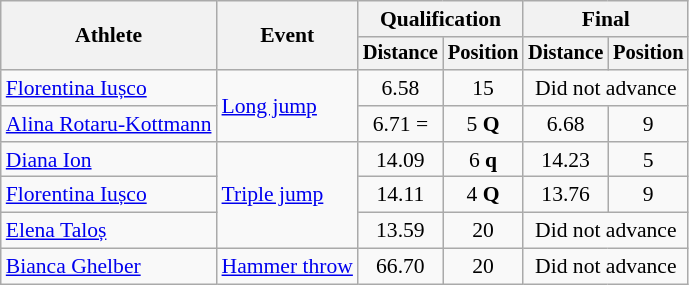<table class=wikitable style=font-size:90%>
<tr>
<th rowspan=2>Athlete</th>
<th rowspan=2>Event</th>
<th colspan=2>Qualification</th>
<th colspan=2>Final</th>
</tr>
<tr style=font-size:95%>
<th>Distance</th>
<th>Position</th>
<th>Distance</th>
<th>Position</th>
</tr>
<tr align=center>
<td align=left><a href='#'>Florentina Iușco</a></td>
<td align=left rowspan=2><a href='#'>Long jump</a></td>
<td>6.58</td>
<td>15</td>
<td colspan=2>Did not advance</td>
</tr>
<tr align=center>
<td align=left><a href='#'>Alina Rotaru-Kottmann</a></td>
<td>6.71 =</td>
<td>5 <strong>Q</strong></td>
<td>6.68</td>
<td>9</td>
</tr>
<tr align=center>
<td align=left><a href='#'>Diana Ion</a></td>
<td align=left rowspan=3><a href='#'>Triple jump</a></td>
<td>14.09 </td>
<td>6 <strong>q</strong></td>
<td>14.23 </td>
<td>5</td>
</tr>
<tr align=center>
<td align=left><a href='#'>Florentina Iușco</a></td>
<td>14.11</td>
<td>4 <strong>Q</strong></td>
<td>13.76</td>
<td>9</td>
</tr>
<tr align=center>
<td align=left><a href='#'>Elena Taloș</a></td>
<td>13.59</td>
<td>20</td>
<td colspan=2>Did not advance</td>
</tr>
<tr align=center>
<td align=left><a href='#'>Bianca Ghelber</a></td>
<td align=left><a href='#'>Hammer throw</a></td>
<td>66.70</td>
<td>20</td>
<td colspan=2>Did not advance</td>
</tr>
</table>
